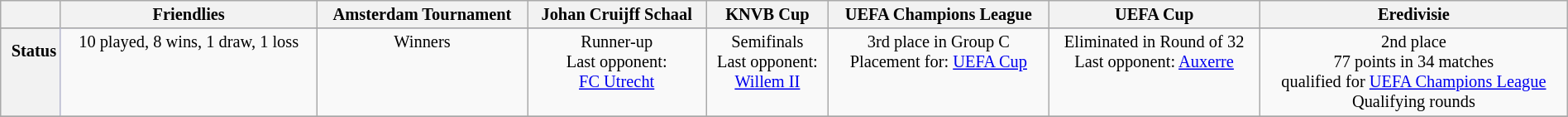<table class="wikitable" style="width:100%; font-size:85%;">
<tr>
<th></th>
<th style="border-bottom:1px solid #B5B7CF;">Friendlies</th>
<th style="border-bottom:1px solid #B5B7CF;">Amsterdam Tournament</th>
<th style="border-bottom:1px solid #B5B7CF;">Johan Cruijff Schaal</th>
<th style="border-bottom:1px solid #B5B7CF;">KNVB Cup</th>
<th style="border-bottom:1px solid #B5B7CF;">UEFA Champions League</th>
<th style="border-bottom:1px solid #B5B7CF;">UEFA Cup</th>
<th style="border-bottom:1px solid #B5B7CF;">Eredivisie</th>
</tr>
<tr>
</tr>
<tr style="font-size:100%;" valign="top">
<th style="border-right:1px solid #B5B7CF;text-align:right;padding-top:10px;">Status</th>
<td align=center>10 played, 8 wins, 1 draw, 1 loss</td>
<td align=center>Winners</td>
<td align=center>Runner-up<br>Last opponent: <br><a href='#'>FC Utrecht</a></td>
<td align=center>Semifinals<br>Last opponent:<br> <a href='#'>Willem II</a></td>
<td align=center>3rd place in Group C<br>Placement for: <a href='#'>UEFA Cup</a></td>
<td align=center>Eliminated in Round of 32<br>Last opponent: <a href='#'>Auxerre</a></td>
<td align=center>2nd place<br>77 points in 34 matches<br>qualified for <a href='#'>UEFA Champions League</a><br> Qualifying rounds</td>
</tr>
<tr>
</tr>
</table>
